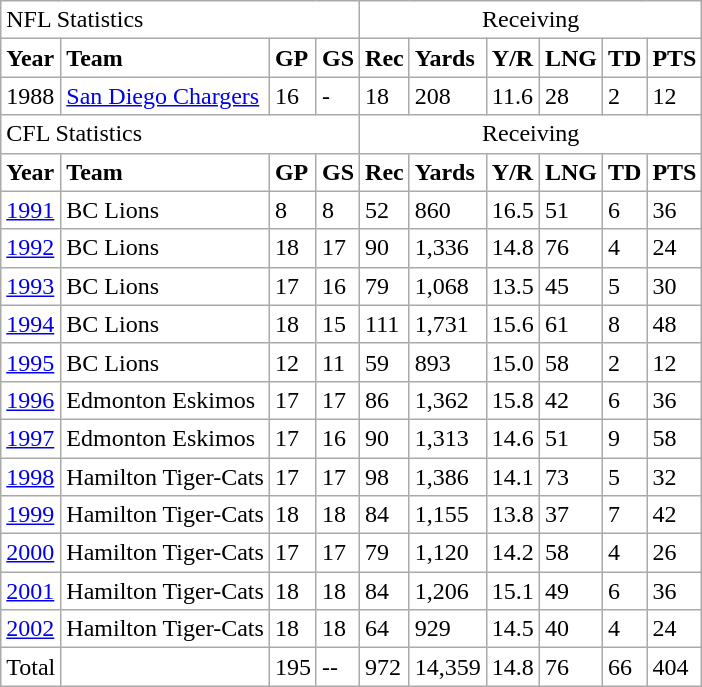<table class="wikitable" border=0 style="background: #FFFFFF;">
<tr>
<td colspan=4>NFL Statistics</td>
<td colspan=6 align="center">Receiving</td>
</tr>
<tr>
<td><strong>Year</strong></td>
<td><strong>Team</strong></td>
<td><strong>GP</strong></td>
<td><strong>GS</strong></td>
<td><strong>Rec</strong></td>
<td><strong>Yards</strong></td>
<td><strong>Y/R</strong></td>
<td><strong>LNG</strong></td>
<td><strong>TD</strong></td>
<td><strong>PTS</strong></td>
</tr>
<tr>
<td>1988</td>
<td><a href='#'>San Diego Chargers</a></td>
<td>16</td>
<td>-</td>
<td>18</td>
<td>208</td>
<td>11.6</td>
<td>28</td>
<td>2</td>
<td>12</td>
</tr>
<tr>
<td colspan=4>CFL Statistics</td>
<td colspan=6 align="center">Receiving</td>
</tr>
<tr>
<td><strong>Year</strong></td>
<td><strong>Team</strong></td>
<td><strong>GP</strong></td>
<td><strong>GS</strong></td>
<td><strong>Rec</strong></td>
<td><strong>Yards</strong></td>
<td><strong>Y/R</strong></td>
<td><strong>LNG</strong></td>
<td><strong>TD</strong></td>
<td><strong>PTS</strong></td>
</tr>
<tr>
<td><a href='#'>1991</a></td>
<td>BC Lions</td>
<td>8</td>
<td>8</td>
<td>52</td>
<td>860</td>
<td>16.5</td>
<td>51</td>
<td>6</td>
<td>36</td>
</tr>
<tr>
<td><a href='#'>1992</a></td>
<td>BC Lions</td>
<td>18</td>
<td>17</td>
<td>90</td>
<td>1,336</td>
<td>14.8</td>
<td>76</td>
<td>4</td>
<td>24</td>
</tr>
<tr>
<td><a href='#'>1993</a></td>
<td>BC Lions</td>
<td>17</td>
<td>16</td>
<td>79</td>
<td>1,068</td>
<td>13.5</td>
<td>45</td>
<td>5</td>
<td>30</td>
</tr>
<tr>
<td><a href='#'>1994</a></td>
<td>BC Lions</td>
<td>18</td>
<td>15</td>
<td>111</td>
<td>1,731</td>
<td>15.6</td>
<td>61</td>
<td>8</td>
<td>48</td>
</tr>
<tr>
<td><a href='#'>1995</a></td>
<td>BC Lions</td>
<td>12</td>
<td>11</td>
<td>59</td>
<td>893</td>
<td>15.0</td>
<td>58</td>
<td>2</td>
<td>12</td>
</tr>
<tr>
<td><a href='#'>1996</a></td>
<td>Edmonton Eskimos</td>
<td>17</td>
<td>17</td>
<td>86</td>
<td>1,362</td>
<td>15.8</td>
<td>42</td>
<td>6</td>
<td>36</td>
</tr>
<tr>
<td><a href='#'>1997</a></td>
<td>Edmonton Eskimos</td>
<td>17</td>
<td>16</td>
<td>90</td>
<td>1,313</td>
<td>14.6</td>
<td>51</td>
<td>9</td>
<td>58</td>
</tr>
<tr>
<td><a href='#'>1998</a></td>
<td>Hamilton Tiger-Cats</td>
<td>17</td>
<td>17</td>
<td>98</td>
<td>1,386</td>
<td>14.1</td>
<td>73</td>
<td>5</td>
<td>32</td>
</tr>
<tr>
<td><a href='#'>1999</a></td>
<td>Hamilton Tiger-Cats</td>
<td>18</td>
<td>18</td>
<td>84</td>
<td>1,155</td>
<td>13.8</td>
<td>37</td>
<td>7</td>
<td>42</td>
</tr>
<tr>
<td><a href='#'>2000</a></td>
<td>Hamilton Tiger-Cats</td>
<td>17</td>
<td>17</td>
<td>79</td>
<td>1,120</td>
<td>14.2</td>
<td>58</td>
<td>4</td>
<td>26</td>
</tr>
<tr>
<td><a href='#'>2001</a></td>
<td>Hamilton Tiger-Cats</td>
<td>18</td>
<td>18</td>
<td>84</td>
<td>1,206</td>
<td>15.1</td>
<td>49</td>
<td>6</td>
<td>36</td>
</tr>
<tr>
<td><a href='#'>2002</a></td>
<td>Hamilton Tiger-Cats</td>
<td>18</td>
<td>18</td>
<td>64</td>
<td>929</td>
<td>14.5</td>
<td>40</td>
<td>4</td>
<td>24</td>
</tr>
<tr>
<td>Total</td>
<td></td>
<td>195</td>
<td>--</td>
<td>972</td>
<td>14,359</td>
<td>14.8</td>
<td>76</td>
<td>66</td>
<td>404</td>
</tr>
</table>
